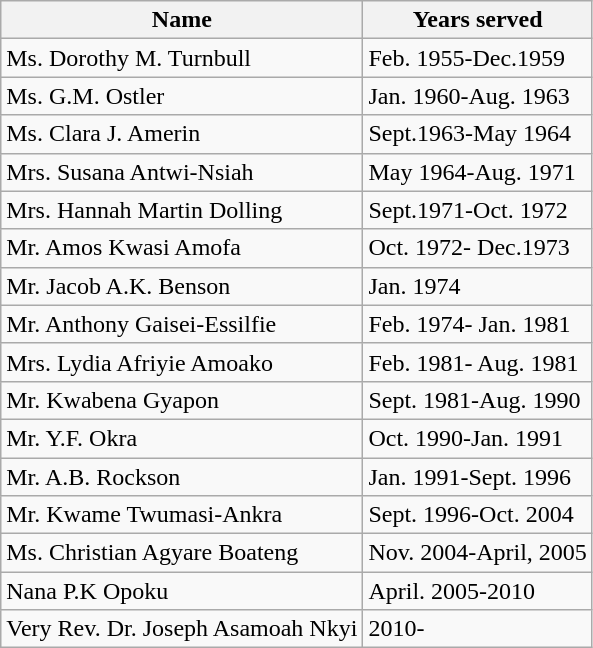<table class="wikitable">
<tr>
<th>Name</th>
<th>Years served</th>
</tr>
<tr>
<td>Ms. Dorothy M. Turnbull</td>
<td>Feb. 1955-Dec.1959</td>
</tr>
<tr>
<td>Ms. G.M. Ostler</td>
<td>Jan. 1960-Aug. 1963</td>
</tr>
<tr>
<td>Ms. Clara J. Amerin</td>
<td>Sept.1963-May 1964</td>
</tr>
<tr>
<td>Mrs. Susana Antwi-Nsiah</td>
<td>May 1964-Aug. 1971</td>
</tr>
<tr>
<td>Mrs. Hannah Martin Dolling</td>
<td>Sept.1971-Oct. 1972</td>
</tr>
<tr>
<td>Mr. Amos Kwasi Amofa</td>
<td>Oct. 1972- Dec.1973</td>
</tr>
<tr>
<td>Mr. Jacob A.K. Benson</td>
<td>Jan. 1974</td>
</tr>
<tr>
<td>Mr. Anthony Gaisei-Essilfie</td>
<td>Feb. 1974- Jan. 1981</td>
</tr>
<tr>
<td>Mrs. Lydia Afriyie Amoako</td>
<td>Feb. 1981- Aug. 1981</td>
</tr>
<tr>
<td>Mr. Kwabena Gyapon</td>
<td>Sept. 1981-Aug. 1990</td>
</tr>
<tr>
<td>Mr. Y.F. Okra</td>
<td>Oct. 1990-Jan. 1991</td>
</tr>
<tr>
<td>Mr. A.B. Rockson</td>
<td>Jan. 1991-Sept. 1996</td>
</tr>
<tr>
<td>Mr. Kwame Twumasi-Ankra</td>
<td>Sept. 1996-Oct. 2004</td>
</tr>
<tr>
<td>Ms. Christian Agyare Boateng</td>
<td>Nov. 2004-April, 2005</td>
</tr>
<tr>
<td>Nana P.K Opoku</td>
<td>April. 2005-2010</td>
</tr>
<tr>
<td>Very Rev. Dr. Joseph Asamoah Nkyi</td>
<td>2010-</td>
</tr>
</table>
